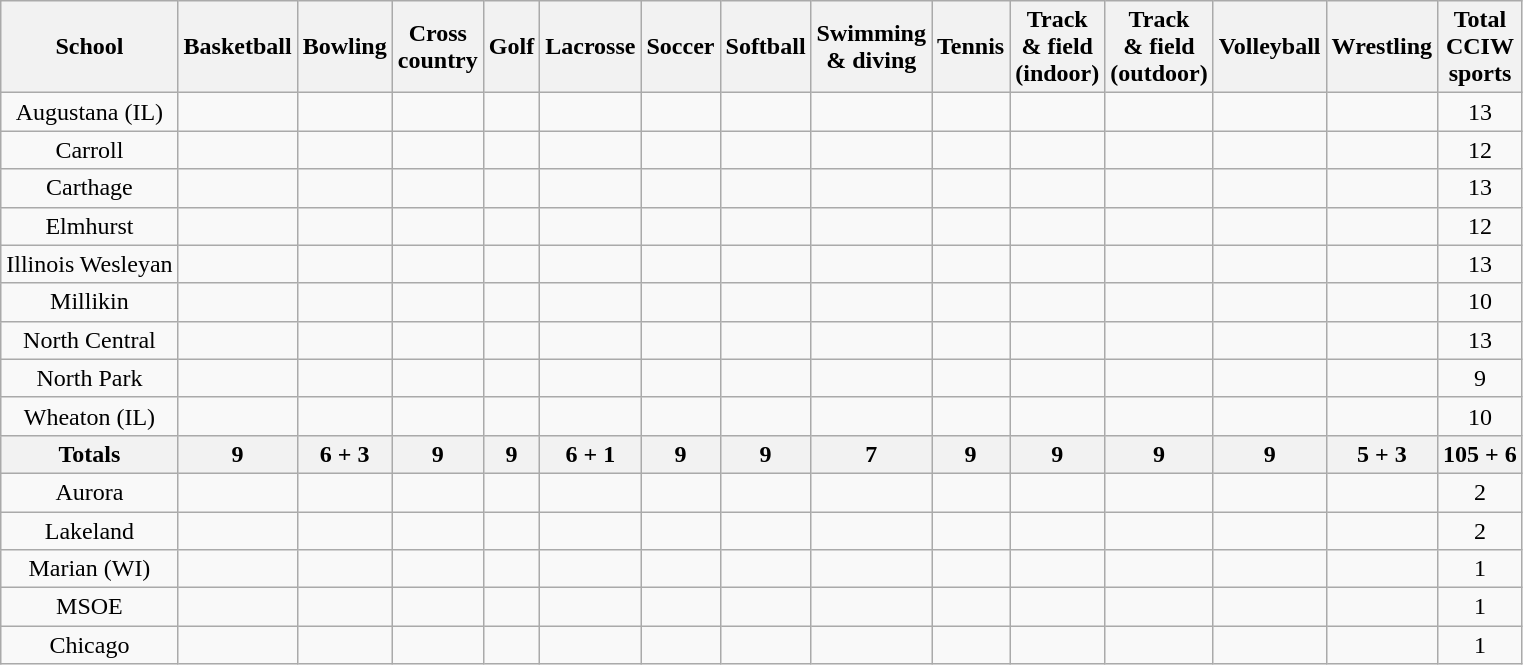<table class="wikitable" style="text-align:center">
<tr>
<th>School</th>
<th>Basketball</th>
<th>Bowling</th>
<th>Cross<br>country</th>
<th>Golf</th>
<th>Lacrosse</th>
<th>Soccer</th>
<th>Softball</th>
<th>Swimming<br>& diving</th>
<th>Tennis</th>
<th>Track<br>& field<br>(indoor)</th>
<th>Track<br>& field<br>(outdoor)</th>
<th>Volleyball</th>
<th>Wrestling</th>
<th>Total<br>CCIW<br>sports</th>
</tr>
<tr>
<td>Augustana (IL)</td>
<td></td>
<td></td>
<td></td>
<td></td>
<td></td>
<td></td>
<td></td>
<td></td>
<td></td>
<td></td>
<td></td>
<td></td>
<td></td>
<td>13</td>
</tr>
<tr>
<td>Carroll</td>
<td></td>
<td></td>
<td></td>
<td></td>
<td></td>
<td></td>
<td></td>
<td></td>
<td></td>
<td></td>
<td></td>
<td></td>
<td></td>
<td>12</td>
</tr>
<tr>
<td>Carthage</td>
<td></td>
<td></td>
<td></td>
<td></td>
<td></td>
<td></td>
<td></td>
<td></td>
<td></td>
<td></td>
<td></td>
<td></td>
<td></td>
<td>13</td>
</tr>
<tr>
<td>Elmhurst</td>
<td></td>
<td></td>
<td></td>
<td></td>
<td></td>
<td></td>
<td></td>
<td></td>
<td></td>
<td></td>
<td></td>
<td></td>
<td></td>
<td>12</td>
</tr>
<tr>
<td>Illinois Wesleyan</td>
<td></td>
<td></td>
<td></td>
<td></td>
<td></td>
<td></td>
<td></td>
<td></td>
<td></td>
<td></td>
<td></td>
<td></td>
<td></td>
<td>13</td>
</tr>
<tr>
<td>Millikin</td>
<td></td>
<td></td>
<td></td>
<td></td>
<td></td>
<td></td>
<td></td>
<td></td>
<td></td>
<td></td>
<td></td>
<td></td>
<td></td>
<td>10</td>
</tr>
<tr>
<td>North Central</td>
<td></td>
<td></td>
<td></td>
<td></td>
<td></td>
<td></td>
<td></td>
<td></td>
<td></td>
<td></td>
<td></td>
<td></td>
<td></td>
<td>13</td>
</tr>
<tr>
<td>North Park</td>
<td></td>
<td></td>
<td></td>
<td></td>
<td></td>
<td></td>
<td></td>
<td></td>
<td></td>
<td></td>
<td></td>
<td></td>
<td></td>
<td>9</td>
</tr>
<tr>
<td>Wheaton (IL)</td>
<td></td>
<td></td>
<td></td>
<td></td>
<td></td>
<td></td>
<td></td>
<td></td>
<td></td>
<td></td>
<td></td>
<td></td>
<td></td>
<td>10</td>
</tr>
<tr>
<th>Totals</th>
<th>9</th>
<th>6 + 3</th>
<th>9</th>
<th>9</th>
<th>6 + 1</th>
<th>9</th>
<th>9</th>
<th>7</th>
<th>9</th>
<th>9</th>
<th>9</th>
<th>9</th>
<th>5 + 3</th>
<th>105 + 6</th>
</tr>
<tr>
<td>Aurora</td>
<td></td>
<td></td>
<td></td>
<td></td>
<td></td>
<td></td>
<td></td>
<td></td>
<td></td>
<td></td>
<td></td>
<td></td>
<td></td>
<td>2</td>
</tr>
<tr>
<td>Lakeland</td>
<td></td>
<td></td>
<td></td>
<td></td>
<td></td>
<td></td>
<td></td>
<td></td>
<td></td>
<td></td>
<td></td>
<td></td>
<td></td>
<td>2</td>
</tr>
<tr>
<td>Marian (WI)</td>
<td></td>
<td></td>
<td></td>
<td></td>
<td></td>
<td></td>
<td></td>
<td></td>
<td></td>
<td></td>
<td></td>
<td></td>
<td></td>
<td>1</td>
</tr>
<tr>
<td>MSOE</td>
<td></td>
<td></td>
<td></td>
<td></td>
<td></td>
<td></td>
<td></td>
<td></td>
<td></td>
<td></td>
<td></td>
<td></td>
<td></td>
<td>1</td>
</tr>
<tr>
<td>Chicago</td>
<td></td>
<td></td>
<td></td>
<td></td>
<td></td>
<td></td>
<td></td>
<td></td>
<td></td>
<td></td>
<td></td>
<td></td>
<td></td>
<td>1</td>
</tr>
</table>
